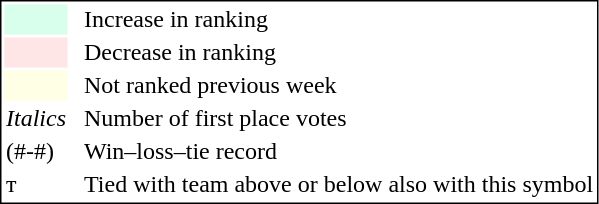<table style="border:1px solid black; float:left;">
<tr>
<td style="background:#D8FFEB; width:20px;"></td>
<td> </td>
<td>Increase in ranking</td>
</tr>
<tr>
<td style="background:#FFE6E6; width:20px;"></td>
<td> </td>
<td>Decrease in ranking</td>
</tr>
<tr>
<td style="background:#FFFFE6; width:20px;"></td>
<td> </td>
<td>Not ranked previous week</td>
</tr>
<tr>
<td><em>Italics</em></td>
<td> </td>
<td>Number of first place votes</td>
</tr>
<tr>
<td>(#-#)</td>
<td> </td>
<td>Win–loss–tie record</td>
</tr>
<tr>
<td>т</td>
<td></td>
<td>Tied with team above or below also with this symbol</td>
</tr>
</table>
